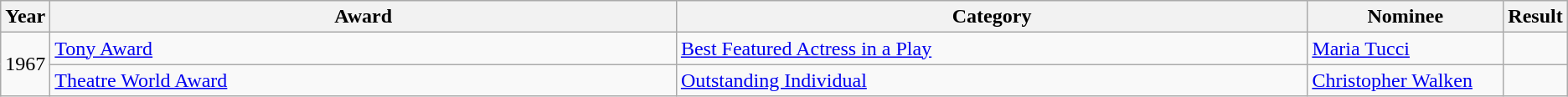<table class="wikitable">
<tr>
<th scope="col" style="width:1em;">Year</th>
<th scope="col" style="width:35em;">Award</th>
<th scope="col" style="width:35em;">Category</th>
<th scope="col" style="width:10em;">Nominee</th>
<th scope="col" style="width:1em;">Result</th>
</tr>
<tr>
<td rowspan="2">1967</td>
<td><a href='#'>Tony Award</a></td>
<td><a href='#'>Best Featured Actress in a Play</a></td>
<td><a href='#'>Maria Tucci</a></td>
<td></td>
</tr>
<tr>
<td><a href='#'>Theatre World Award</a></td>
<td><a href='#'>Outstanding Individual</a></td>
<td><a href='#'>Christopher Walken</a></td>
<td></td>
</tr>
</table>
